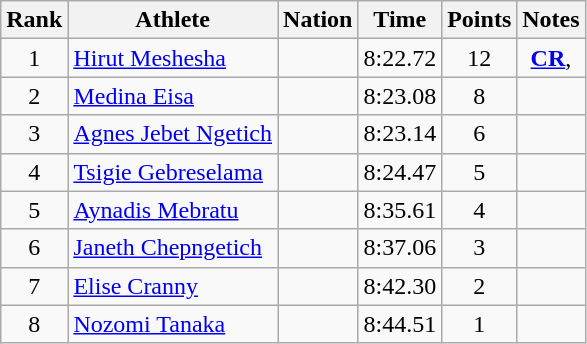<table class="wikitable mw-datatable sortable" style="text-align:center;">
<tr>
<th scope="col" style="width: 10px;">Rank</th>
<th scope="col">Athlete</th>
<th scope="col">Nation</th>
<th scope="col">Time</th>
<th scope="col">Points</th>
<th scope="col">Notes</th>
</tr>
<tr>
<td>1</td>
<td align="left"><a href='#'>Hirut Meshesha</a> </td>
<td align="left"></td>
<td>8:22.72</td>
<td>12</td>
<td><strong><a href='#'>CR</a></strong>, </td>
</tr>
<tr>
<td>2</td>
<td align="left"><a href='#'>Medina Eisa</a> </td>
<td align="left"></td>
<td>8:23.08</td>
<td>8</td>
<td></td>
</tr>
<tr>
<td>3</td>
<td align="left"><a href='#'>Agnes Jebet Ngetich</a> </td>
<td align="left"></td>
<td>8:23.14</td>
<td>6</td>
<td></td>
</tr>
<tr>
<td>4</td>
<td align="left"><a href='#'>Tsigie Gebreselama</a> </td>
<td align="left"></td>
<td>8:24.47</td>
<td>5</td>
<td></td>
</tr>
<tr>
<td>5</td>
<td align="left"><a href='#'>Aynadis Mebratu</a> </td>
<td align="left"></td>
<td>8:35.61</td>
<td>4</td>
<td></td>
</tr>
<tr>
<td>6</td>
<td align="left"><a href='#'>Janeth Chepngetich</a> </td>
<td align="left"></td>
<td>8:37.06</td>
<td>3</td>
<td></td>
</tr>
<tr>
<td>7</td>
<td align="left"><a href='#'>Elise Cranny</a> </td>
<td align="left"></td>
<td>8:42.30</td>
<td>2</td>
<td></td>
</tr>
<tr>
<td>8</td>
<td align="left"><a href='#'>Nozomi Tanaka</a> </td>
<td align="left"></td>
<td>8:44.51</td>
<td>1</td>
<td></td>
</tr>
</table>
